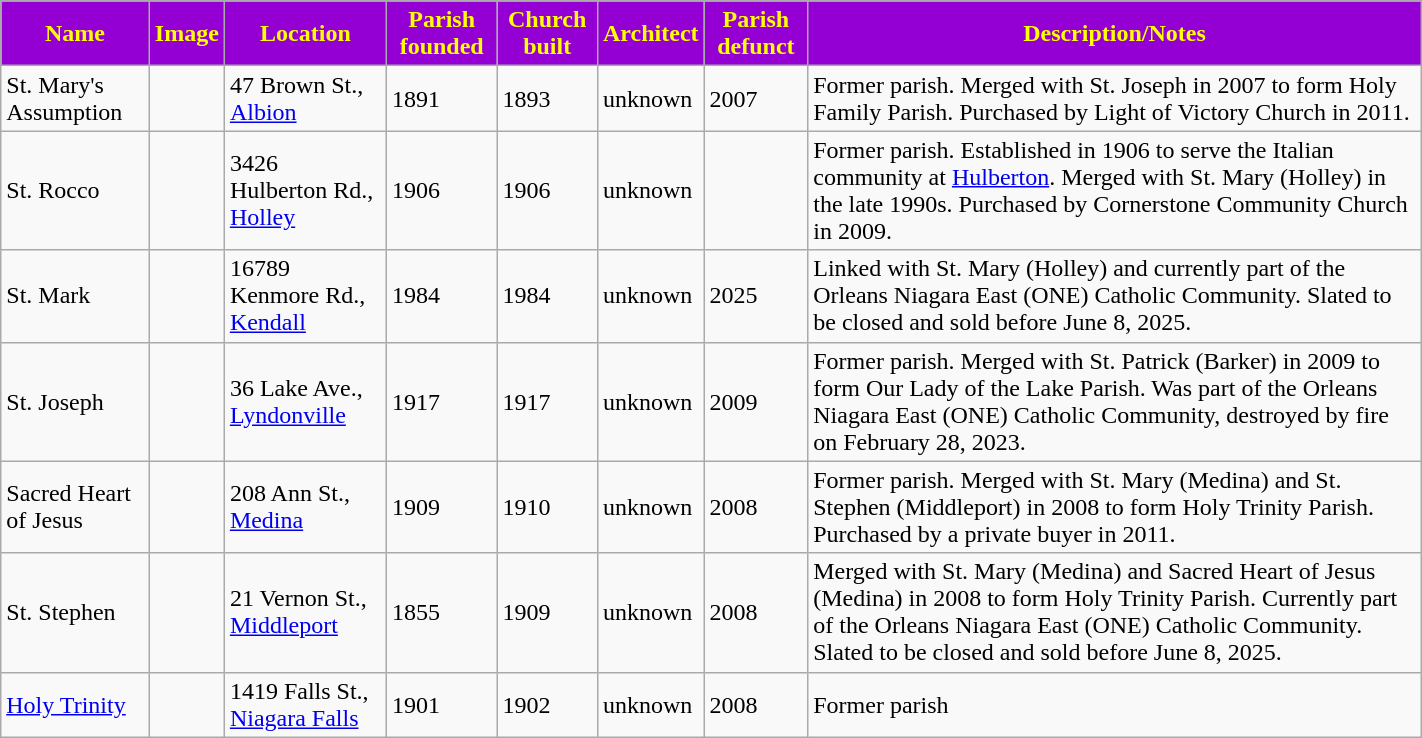<table class="wikitable sortable" style="width:75%">
<tr>
<th style="background:darkviolet; color:yellow;"><strong>Name</strong></th>
<th style="background:darkviolet; color:yellow;"><strong>Image</strong></th>
<th style="background:darkviolet; color:yellow;"><strong>Location</strong></th>
<th style="background:darkviolet; color:yellow;"><strong>Parish founded</strong></th>
<th style="background:darkviolet; color:yellow;"><strong>Church built</strong></th>
<th style="background:darkviolet; color:yellow;"><strong>Architect</strong></th>
<th style="background:darkviolet; color:yellow;"><strong>Parish defunct</strong></th>
<th style="background:darkviolet; color:yellow;"><strong>Description/Notes</strong></th>
</tr>
<tr>
<td>St. Mary's Assumption</td>
<td></td>
<td>47 Brown St., <a href='#'>Albion</a></td>
<td>1891</td>
<td>1893</td>
<td>unknown</td>
<td>2007</td>
<td>Former parish. Merged with St. Joseph in 2007 to form Holy Family Parish. Purchased by Light of Victory Church in 2011.</td>
</tr>
<tr>
<td>St. Rocco</td>
<td></td>
<td>3426 Hulberton Rd., <a href='#'>Holley</a></td>
<td>1906</td>
<td>1906</td>
<td>unknown</td>
<td></td>
<td>Former parish. Established in 1906 to serve the Italian community at <a href='#'>Hulberton</a>. Merged with St. Mary (Holley) in the late 1990s. Purchased by Cornerstone Community Church in 2009.</td>
</tr>
<tr>
<td>St. Mark</td>
<td></td>
<td>16789 Kenmore Rd., <a href='#'>Kendall</a></td>
<td>1984</td>
<td>1984</td>
<td>unknown</td>
<td>2025</td>
<td>Linked with St. Mary (Holley) and currently part of the Orleans Niagara East (ONE) Catholic Community. Slated to be closed and sold before June 8, 2025.</td>
</tr>
<tr>
<td>St. Joseph</td>
<td></td>
<td>36 Lake Ave., <a href='#'>Lyndonville</a></td>
<td>1917</td>
<td>1917</td>
<td>unknown</td>
<td>2009</td>
<td>Former parish. Merged with St. Patrick (Barker) in 2009 to form Our Lady of the Lake Parish. Was part of the Orleans Niagara East (ONE) Catholic Community, destroyed by fire on February 28, 2023.</td>
</tr>
<tr>
<td>Sacred Heart of Jesus</td>
<td></td>
<td>208 Ann St., <a href='#'>Medina</a></td>
<td>1909</td>
<td>1910</td>
<td>unknown</td>
<td>2008</td>
<td>Former parish. Merged with St. Mary (Medina) and St. Stephen (Middleport) in 2008 to form Holy Trinity Parish. Purchased by a private buyer in 2011.</td>
</tr>
<tr>
<td>St. Stephen</td>
<td></td>
<td>21 Vernon St., <a href='#'>Middleport</a></td>
<td>1855</td>
<td>1909</td>
<td>unknown</td>
<td>2008</td>
<td>Merged with St. Mary (Medina) and Sacred Heart of Jesus (Medina) in 2008 to form Holy Trinity Parish. Currently part of the Orleans Niagara East (ONE) Catholic Community. Slated to be closed and sold before June 8, 2025.</td>
</tr>
<tr>
<td><a href='#'>Holy Trinity</a></td>
<td></td>
<td>1419 Falls St., <a href='#'>Niagara Falls</a></td>
<td>1901</td>
<td>1902</td>
<td>unknown</td>
<td>2008</td>
<td>Former parish</td>
</tr>
</table>
